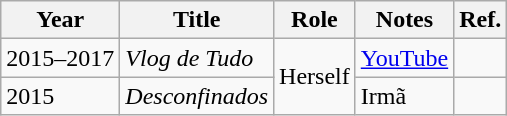<table class="wikitable">
<tr>
<th>Year</th>
<th>Title</th>
<th>Role</th>
<th>Notes</th>
<th><abbr>Ref.</abbr></th>
</tr>
<tr>
<td>2015–2017</td>
<td><em>Vlog de Tudo</em></td>
<td rowspan="2">Herself</td>
<td><a href='#'>YouTube</a></td>
<td></td>
</tr>
<tr>
<td>2015</td>
<td><em>Desconfinados</em></td>
<td>Irmã</td>
<td></td>
</tr>
</table>
